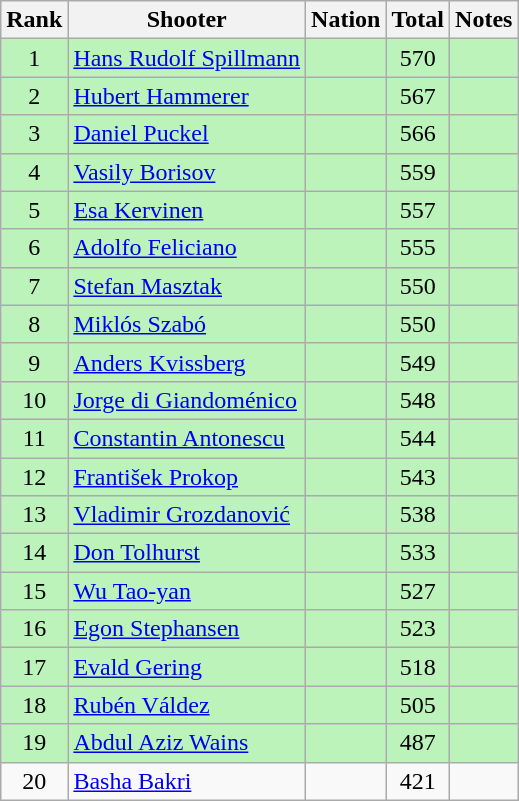<table class="wikitable sortable" style="text-align:center">
<tr>
<th>Rank</th>
<th>Shooter</th>
<th>Nation</th>
<th>Total</th>
<th>Notes</th>
</tr>
<tr bgcolor=bbf3bb>
<td>1</td>
<td align=left><a href='#'>Hans Rudolf Spillmann</a></td>
<td align=left></td>
<td>570</td>
<td></td>
</tr>
<tr bgcolor=bbf3bb>
<td>2</td>
<td align=left><a href='#'>Hubert Hammerer</a></td>
<td align=left></td>
<td>567</td>
<td></td>
</tr>
<tr bgcolor=bbf3bb>
<td>3</td>
<td align=left><a href='#'>Daniel Puckel</a></td>
<td align=left></td>
<td>566</td>
<td></td>
</tr>
<tr bgcolor=bbf3bb>
<td>4</td>
<td align=left><a href='#'>Vasily Borisov</a></td>
<td align=left></td>
<td>559</td>
<td></td>
</tr>
<tr bgcolor=bbf3bb>
<td>5</td>
<td align=left><a href='#'>Esa Kervinen</a></td>
<td align=left></td>
<td>557</td>
<td></td>
</tr>
<tr bgcolor=bbf3bb>
<td>6</td>
<td align=left><a href='#'>Adolfo Feliciano</a></td>
<td align=left></td>
<td>555</td>
<td></td>
</tr>
<tr bgcolor=bbf3bb>
<td>7</td>
<td align=left><a href='#'>Stefan Masztak</a></td>
<td align=left></td>
<td>550</td>
<td></td>
</tr>
<tr bgcolor=bbf3bb>
<td>8</td>
<td align=left><a href='#'>Miklós Szabó</a></td>
<td align=left></td>
<td>550</td>
<td></td>
</tr>
<tr bgcolor=bbf3bb>
<td>9</td>
<td align=left><a href='#'>Anders Kvissberg</a></td>
<td align=left></td>
<td>549</td>
<td></td>
</tr>
<tr bgcolor=bbf3bb>
<td>10</td>
<td align=left><a href='#'>Jorge di Giandoménico</a></td>
<td align=left></td>
<td>548</td>
<td></td>
</tr>
<tr bgcolor=bbf3bb>
<td>11</td>
<td align=left><a href='#'>Constantin Antonescu</a></td>
<td align=left></td>
<td>544</td>
<td></td>
</tr>
<tr bgcolor=bbf3bb>
<td>12</td>
<td align=left><a href='#'>František Prokop</a></td>
<td align=left></td>
<td>543</td>
<td></td>
</tr>
<tr bgcolor=bbf3bb>
<td>13</td>
<td align=left><a href='#'>Vladimir Grozdanović</a></td>
<td align=left></td>
<td>538</td>
<td></td>
</tr>
<tr bgcolor=bbf3bb>
<td>14</td>
<td align=left><a href='#'>Don Tolhurst</a></td>
<td align=left></td>
<td>533</td>
<td></td>
</tr>
<tr bgcolor=bbf3bb>
<td>15</td>
<td align=left><a href='#'>Wu Tao-yan</a></td>
<td align=left></td>
<td>527</td>
<td></td>
</tr>
<tr bgcolor=bbf3bb>
<td>16</td>
<td align=left><a href='#'>Egon Stephansen</a></td>
<td align=left></td>
<td>523</td>
<td></td>
</tr>
<tr bgcolor=bbf3bb>
<td>17</td>
<td align=left><a href='#'>Evald Gering</a></td>
<td align=left></td>
<td>518</td>
<td></td>
</tr>
<tr bgcolor=bbf3bb>
<td>18</td>
<td align=left><a href='#'>Rubén Váldez</a></td>
<td align=left></td>
<td>505</td>
<td></td>
</tr>
<tr bgcolor=bbf3bb>
<td>19</td>
<td align=left><a href='#'>Abdul Aziz Wains</a></td>
<td align=left></td>
<td>487</td>
<td></td>
</tr>
<tr>
<td>20</td>
<td align=left><a href='#'>Basha Bakri</a></td>
<td align=left></td>
<td>421</td>
<td></td>
</tr>
</table>
